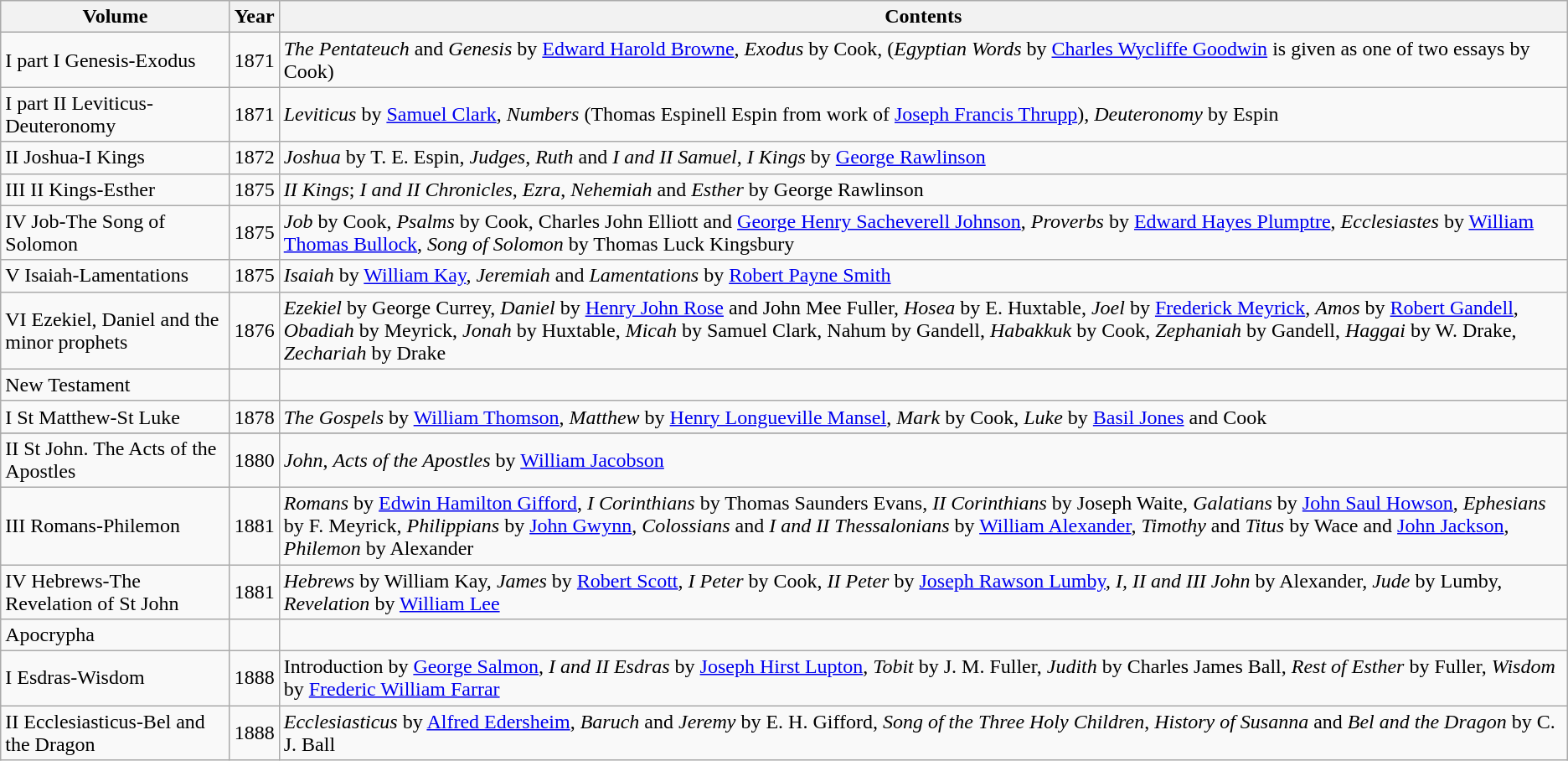<table class="wikitable">
<tr>
<th>Volume</th>
<th>Year</th>
<th>Contents</th>
</tr>
<tr>
<td>I part I Genesis-Exodus</td>
<td>1871</td>
<td><em>The Pentateuch</em> and <em>Genesis</em> by <a href='#'>Edward Harold Browne</a>, <em>Exodus</em> by Cook, (<em>Egyptian Words</em> by <a href='#'>Charles Wycliffe Goodwin</a> is given as one of two essays by Cook)</td>
</tr>
<tr>
<td>I part II Leviticus-Deuteronomy</td>
<td>1871</td>
<td><em>Leviticus</em> by <a href='#'>Samuel Clark</a>, <em>Numbers</em> (Thomas Espinell Espin from work of <a href='#'>Joseph Francis Thrupp</a>), <em>Deuteronomy</em> by Espin</td>
</tr>
<tr>
<td>II Joshua-I Kings</td>
<td>1872</td>
<td><em>Joshua</em> by T. E. Espin, <em>Judges</em>, <em>Ruth</em> and <em>I and II Samuel</em>, <em>I Kings</em> by <a href='#'>George Rawlinson</a></td>
</tr>
<tr>
<td>III II Kings-Esther</td>
<td>1875</td>
<td><em>II Kings</em>; <em>I and II Chronicles</em>, <em>Ezra</em>, <em>Nehemiah</em> and <em>Esther</em> by George Rawlinson</td>
</tr>
<tr>
<td>IV Job-The Song of Solomon</td>
<td>1875</td>
<td><em>Job</em> by Cook, <em>Psalms</em> by Cook, Charles John Elliott and <a href='#'>George Henry Sacheverell Johnson</a>, <em>Proverbs</em> by <a href='#'>Edward Hayes Plumptre</a>, <em>Ecclesiastes</em> by <a href='#'>William Thomas Bullock</a>, <em>Song of Solomon</em> by Thomas Luck Kingsbury</td>
</tr>
<tr>
<td>V Isaiah-Lamentations</td>
<td>1875</td>
<td><em>Isaiah</em> by <a href='#'>William Kay</a>, <em>Jeremiah</em> and <em>Lamentations</em> by <a href='#'>Robert Payne Smith</a></td>
</tr>
<tr>
<td>VI Ezekiel, Daniel and the minor prophets</td>
<td>1876</td>
<td><em>Ezekiel</em> by George Currey, <em>Daniel</em> by <a href='#'>Henry John Rose</a> and John Mee Fuller, <em>Hosea</em> by E. Huxtable, <em>Joel</em> by <a href='#'>Frederick Meyrick</a>, <em>Amos</em> by <a href='#'>Robert Gandell</a>, <em>Obadiah</em> by Meyrick, <em>Jonah</em> by Huxtable, <em>Micah</em> by Samuel Clark, Nahum by Gandell, <em>Habakkuk</em> by Cook, <em>Zephaniah</em> by Gandell, <em>Haggai</em> by W. Drake, <em>Zechariah</em> by Drake</td>
</tr>
<tr>
<td>New Testament</td>
<td></td>
<td></td>
</tr>
<tr>
<td>I St Matthew-St Luke</td>
<td>1878</td>
<td><em>The Gospels</em> by <a href='#'>William Thomson</a>, <em>Matthew</em> by <a href='#'>Henry Longueville Mansel</a>, <em>Mark</em> by Cook, <em>Luke</em> by <a href='#'>Basil Jones</a> and Cook</td>
</tr>
<tr>
</tr>
<tr>
<td>II St John. The Acts of the Apostles</td>
<td>1880</td>
<td><em>John</em>, <em>Acts of the Apostles</em> by <a href='#'>William Jacobson</a></td>
</tr>
<tr>
<td>III Romans-Philemon</td>
<td>1881</td>
<td><em>Romans</em> by <a href='#'>Edwin Hamilton Gifford</a>, <em>I Corinthians</em> by Thomas Saunders Evans, <em>II Corinthians</em> by Joseph Waite, <em>Galatians</em> by <a href='#'>John Saul Howson</a>, <em>Ephesians</em> by F. Meyrick, <em>Philippians</em> by <a href='#'>John Gwynn</a>, <em>Colossians</em> and <em>I and II Thessalonians</em> by <a href='#'>William Alexander</a>, <em>Timothy</em> and <em>Titus</em> by Wace and <a href='#'>John Jackson</a>, <em>Philemon</em> by Alexander</td>
</tr>
<tr>
<td>IV Hebrews-The Revelation of St John</td>
<td>1881</td>
<td><em>Hebrews</em> by William Kay, <em>James</em> by <a href='#'>Robert Scott</a>, <em>I Peter</em> by Cook, <em>II Peter</em> by <a href='#'>Joseph Rawson Lumby</a>, <em>I, II and III John</em> by Alexander, <em>Jude</em> by Lumby, <em>Revelation</em> by <a href='#'>William Lee</a></td>
</tr>
<tr>
<td>Apocrypha</td>
<td></td>
<td></td>
</tr>
<tr>
<td>I Esdras-Wisdom</td>
<td>1888</td>
<td>Introduction by <a href='#'>George Salmon</a>, <em>I and II Esdras</em> by <a href='#'>Joseph Hirst Lupton</a>, <em>Tobit</em> by J. M. Fuller, <em>Judith</em> by Charles James Ball, <em>Rest of Esther</em> by Fuller, <em>Wisdom</em> by <a href='#'>Frederic William Farrar</a></td>
</tr>
<tr>
<td>II Ecclesiasticus-Bel and the Dragon</td>
<td>1888</td>
<td><em>Ecclesiasticus</em> by <a href='#'>Alfred Edersheim</a>, <em>Baruch</em> and <em>Jeremy</em> by E. H. Gifford, <em>Song of the Three Holy Children</em>, <em>History of Susanna</em> and <em>Bel and the Dragon</em> by C. J. Ball</td>
</tr>
</table>
